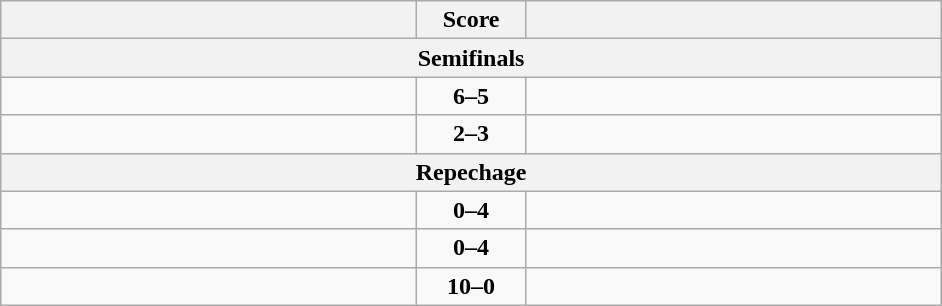<table class="wikitable" style="text-align: left;">
<tr>
<th align="right" width="270"></th>
<th width="65">Score</th>
<th align="left" width="270"></th>
</tr>
<tr>
<th colspan="3">Semifinals</th>
</tr>
<tr>
<td><strong></strong></td>
<td align=center><strong>6–5</strong></td>
<td></td>
</tr>
<tr>
<td></td>
<td align=center><strong>2–3</strong></td>
<td><strong></strong></td>
</tr>
<tr>
<th colspan="3">Repechage</th>
</tr>
<tr>
<td></td>
<td align=center><strong>0–4</strong></td>
<td><strong></strong></td>
</tr>
<tr>
<td></td>
<td align=center><strong>0–4</strong></td>
<td><strong></strong></td>
</tr>
<tr>
<td><strong></strong></td>
<td align=center><strong>10–0</strong></td>
<td></td>
</tr>
</table>
